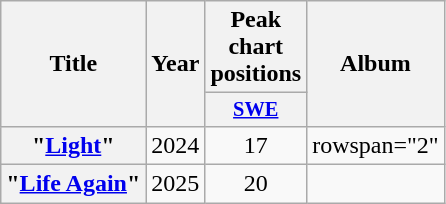<table class="wikitable plainrowheaders" style="text-align:center;">
<tr>
<th scope="col" rowspan="2">Title</th>
<th scope="col" rowspan="2">Year</th>
<th scope="col" colspan="1">Peak chart positions</th>
<th scope="col" rowspan="2">Album</th>
</tr>
<tr>
<th scope="col" style="width:3em;font-size:85%;"><a href='#'>SWE</a><br></th>
</tr>
<tr>
<th scope="row">"<a href='#'>Light</a>"</th>
<td>2024</td>
<td>17</td>
<td>rowspan="2" </td>
</tr>
<tr>
<th scope="row">"<a href='#'>Life Again</a>"</th>
<td>2025</td>
<td>20<br></td>
</tr>
</table>
